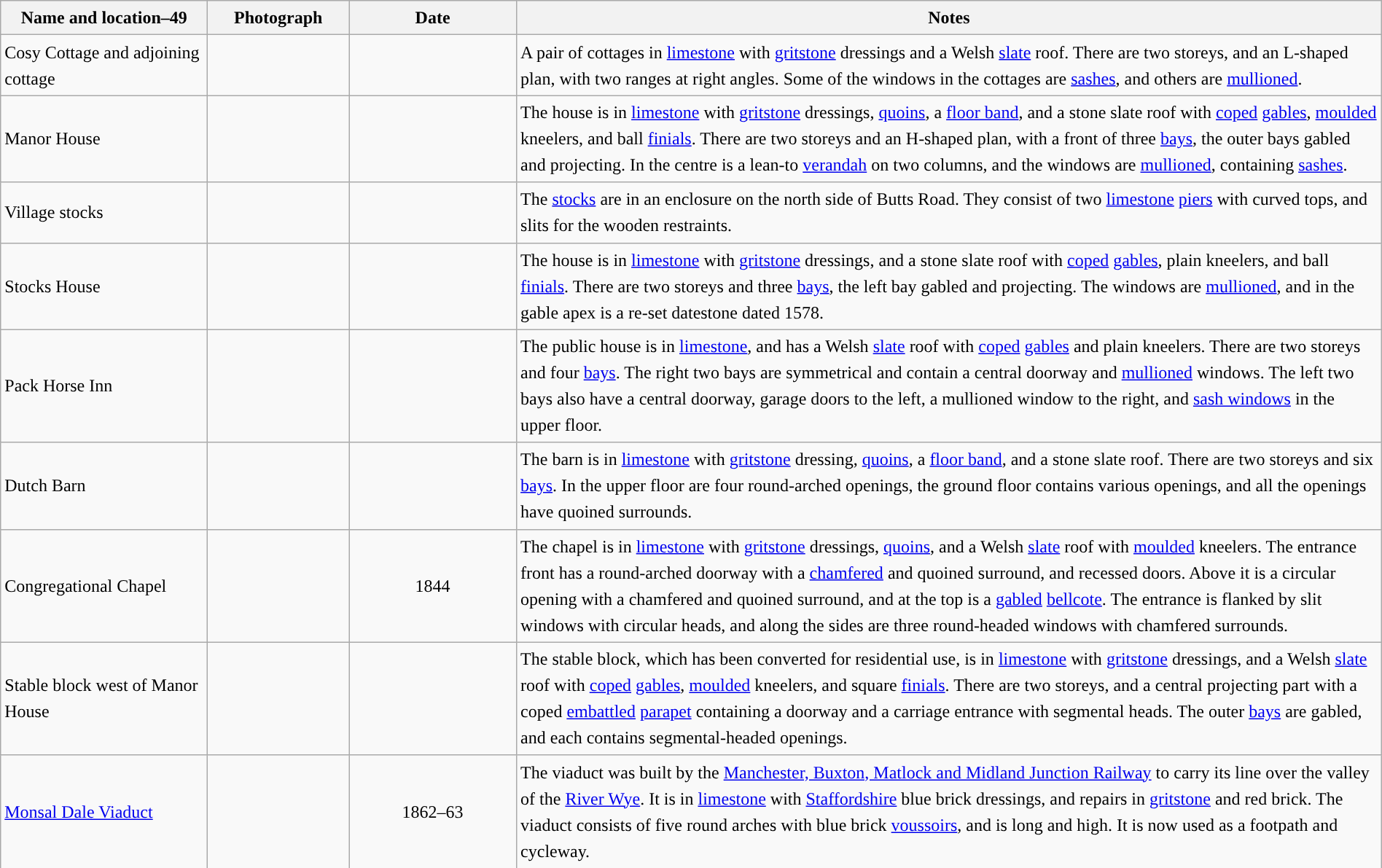<table class="wikitable sortable plainrowheaders" style="width:100%;border:0px;text-align:left;line-height:150%;">
<tr>
<th scope="col"  style="width:150px">Name and location–49</th>
<th scope="col"  style="width:100px" class="unsortable">Photograph</th>
<th scope="col"  style="width:120px">Date</th>
<th scope="col"  style="width:650px" class="unsortable">Notes</th>
</tr>
<tr>
<td>Cosy Cottage and adjoining cottage<br><small></small></td>
<td></td>
<td align="center"></td>
<td>A pair of cottages in <a href='#'>limestone</a> with <a href='#'>gritstone</a> dressings and a Welsh <a href='#'>slate</a> roof.  There are two storeys, and an L-shaped plan, with two ranges at right angles.  Some of the windows in the cottages are <a href='#'>sashes</a>, and others are <a href='#'>mullioned</a>.</td>
</tr>
<tr>
<td>Manor House<br><small></small></td>
<td></td>
<td align="center"></td>
<td>The house is in <a href='#'>limestone</a> with <a href='#'>gritstone</a> dressings, <a href='#'>quoins</a>, a <a href='#'>floor band</a>, and a stone slate roof with <a href='#'>coped</a> <a href='#'>gables</a>, <a href='#'>moulded</a> kneelers, and ball <a href='#'>finials</a>.  There are two storeys and an H-shaped plan, with a front of three <a href='#'>bays</a>, the outer bays gabled and projecting.  In the centre is a lean-to <a href='#'>verandah</a> on two columns, and the windows are <a href='#'>mullioned</a>, containing <a href='#'>sashes</a>.</td>
</tr>
<tr>
<td>Village stocks<br><small></small></td>
<td></td>
<td align="center"></td>
<td>The <a href='#'>stocks</a> are in an enclosure on the north side of Butts Road.  They consist of two <a href='#'>limestone</a> <a href='#'>piers</a> with curved tops, and slits for the wooden restraints.</td>
</tr>
<tr>
<td>Stocks House<br><small></small></td>
<td></td>
<td align="center"></td>
<td>The house is in <a href='#'>limestone</a> with <a href='#'>gritstone</a> dressings, and a stone slate roof with <a href='#'>coped</a> <a href='#'>gables</a>, plain kneelers, and ball <a href='#'>finials</a>.  There are two storeys and three <a href='#'>bays</a>, the left bay gabled and projecting.  The windows are <a href='#'>mullioned</a>, and in the gable apex is a re-set datestone dated 1578.</td>
</tr>
<tr>
<td>Pack Horse Inn<br><small></small></td>
<td></td>
<td align="center"></td>
<td>The public house is in <a href='#'>limestone</a>, and has a Welsh <a href='#'>slate</a> roof with <a href='#'>coped</a> <a href='#'>gables</a> and plain kneelers.  There are two storeys and four <a href='#'>bays</a>.  The right two bays are symmetrical and contain a central doorway and <a href='#'>mullioned</a> windows.  The left two bays also have a central doorway, garage doors to the left, a mullioned window to the right, and <a href='#'>sash windows</a> in the upper floor.</td>
</tr>
<tr>
<td>Dutch Barn<br><small></small></td>
<td></td>
<td align="center"></td>
<td>The barn is in <a href='#'>limestone</a> with <a href='#'>gritstone</a> dressing, <a href='#'>quoins</a>, a <a href='#'>floor band</a>, and a stone slate roof.  There are two storeys and six <a href='#'>bays</a>. In the upper floor are four round-arched openings, the ground floor contains various openings, and all the openings have quoined surrounds.</td>
</tr>
<tr>
<td>Congregational Chapel<br><small></small></td>
<td></td>
<td align="center">1844</td>
<td>The chapel is in <a href='#'>limestone</a> with <a href='#'>gritstone</a> dressings, <a href='#'>quoins</a>, and a Welsh <a href='#'>slate</a> roof with <a href='#'>moulded</a> kneelers.  The entrance front has a round-arched doorway with a <a href='#'>chamfered</a> and quoined surround, and recessed doors.  Above it is a circular opening with a chamfered and quoined surround, and at the top is a <a href='#'>gabled</a> <a href='#'>bellcote</a>.  The entrance is flanked by slit windows with circular heads, and along the sides are three round-headed windows with chamfered surrounds.</td>
</tr>
<tr>
<td>Stable block west of Manor House<br><small></small></td>
<td></td>
<td align="center"></td>
<td>The stable block, which has been converted for residential use, is in <a href='#'>limestone</a> with <a href='#'>gritstone</a> dressings, and a Welsh <a href='#'>slate</a> roof with <a href='#'>coped</a> <a href='#'>gables</a>, <a href='#'>moulded</a> kneelers, and square <a href='#'>finials</a>.  There are two storeys, and a central projecting part with a coped <a href='#'>embattled</a> <a href='#'>parapet</a> containing a doorway and a carriage entrance with segmental heads.  The outer <a href='#'>bays</a> are gabled, and each contains segmental-headed openings.</td>
</tr>
<tr>
<td><a href='#'>Monsal Dale Viaduct</a><br><small></small></td>
<td></td>
<td align="center">1862–63</td>
<td>The viaduct was built by the <a href='#'>Manchester, Buxton, Matlock and Midland Junction Railway</a> to carry its line over the valley of the <a href='#'>River Wye</a>.  It is in <a href='#'>limestone</a> with <a href='#'>Staffordshire</a> blue brick dressings, and repairs in <a href='#'>gritstone</a> and red brick.  The viaduct consists of five round arches with blue brick <a href='#'>voussoirs</a>, and is  long and  high.  It is now used as a footpath and cycleway.</td>
</tr>
<tr>
</tr>
</table>
